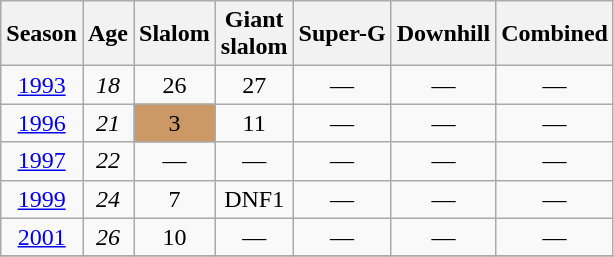<table class=wikitable style="text-align:center">
<tr>
<th>Season</th>
<th>Age</th>
<th>Slalom</th>
<th>Giant<br>slalom</th>
<th>Super-G</th>
<th>Downhill</th>
<th>Combined</th>
</tr>
<tr>
<td><a href='#'>1993</a></td>
<td><em>18</em></td>
<td>26</td>
<td>27</td>
<td>—</td>
<td>—</td>
<td>—</td>
</tr>
<tr>
<td><a href='#'>1996</a></td>
<td><em>21</em></td>
<td style="background:#c96;">3</td>
<td>11</td>
<td>—</td>
<td>—</td>
<td>—</td>
</tr>
<tr>
<td><a href='#'>1997</a></td>
<td><em>22</em></td>
<td>—</td>
<td>—</td>
<td>—</td>
<td>—</td>
<td>—</td>
</tr>
<tr>
<td><a href='#'>1999</a></td>
<td><em>24</em></td>
<td>7</td>
<td>DNF1</td>
<td>—</td>
<td>—</td>
<td>—</td>
</tr>
<tr>
<td><a href='#'>2001</a></td>
<td><em>26</em></td>
<td>10</td>
<td>—</td>
<td>—</td>
<td>—</td>
<td>—</td>
</tr>
<tr>
</tr>
</table>
